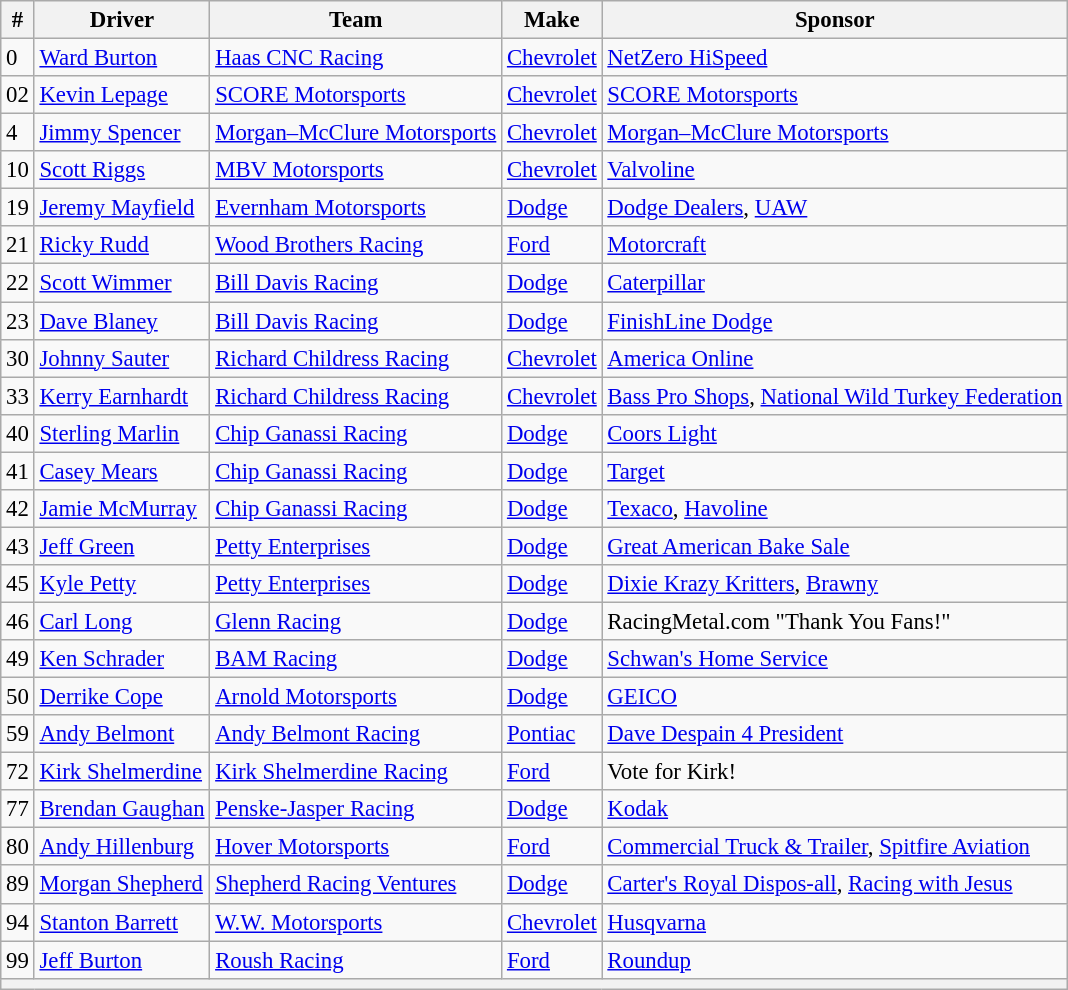<table class="wikitable" style="font-size:95%">
<tr>
<th>#</th>
<th>Driver</th>
<th>Team</th>
<th>Make</th>
<th>Sponsor</th>
</tr>
<tr>
<td>0</td>
<td><a href='#'>Ward Burton</a></td>
<td><a href='#'>Haas CNC Racing</a></td>
<td><a href='#'>Chevrolet</a></td>
<td><a href='#'>NetZero HiSpeed</a></td>
</tr>
<tr>
<td>02</td>
<td><a href='#'>Kevin Lepage</a></td>
<td><a href='#'>SCORE Motorsports</a></td>
<td><a href='#'>Chevrolet</a></td>
<td><a href='#'>SCORE Motorsports</a></td>
</tr>
<tr>
<td>4</td>
<td><a href='#'>Jimmy Spencer</a></td>
<td><a href='#'>Morgan–McClure Motorsports</a></td>
<td><a href='#'>Chevrolet</a></td>
<td><a href='#'>Morgan–McClure Motorsports</a></td>
</tr>
<tr>
<td>10</td>
<td><a href='#'>Scott Riggs</a></td>
<td><a href='#'>MBV Motorsports</a></td>
<td><a href='#'>Chevrolet</a></td>
<td><a href='#'>Valvoline</a></td>
</tr>
<tr>
<td>19</td>
<td><a href='#'>Jeremy Mayfield</a></td>
<td><a href='#'>Evernham Motorsports</a></td>
<td><a href='#'>Dodge</a></td>
<td><a href='#'>Dodge Dealers</a>, <a href='#'>UAW</a></td>
</tr>
<tr>
<td>21</td>
<td><a href='#'>Ricky Rudd</a></td>
<td><a href='#'>Wood Brothers Racing</a></td>
<td><a href='#'>Ford</a></td>
<td><a href='#'>Motorcraft</a></td>
</tr>
<tr>
<td>22</td>
<td><a href='#'>Scott Wimmer</a></td>
<td><a href='#'>Bill Davis Racing</a></td>
<td><a href='#'>Dodge</a></td>
<td><a href='#'>Caterpillar</a></td>
</tr>
<tr>
<td>23</td>
<td><a href='#'>Dave Blaney</a></td>
<td><a href='#'>Bill Davis Racing</a></td>
<td><a href='#'>Dodge</a></td>
<td><a href='#'>FinishLine Dodge</a></td>
</tr>
<tr>
<td>30</td>
<td><a href='#'>Johnny Sauter</a></td>
<td><a href='#'>Richard Childress Racing</a></td>
<td><a href='#'>Chevrolet</a></td>
<td><a href='#'>America Online</a></td>
</tr>
<tr>
<td>33</td>
<td><a href='#'>Kerry Earnhardt</a></td>
<td><a href='#'>Richard Childress Racing</a></td>
<td><a href='#'>Chevrolet</a></td>
<td><a href='#'>Bass Pro Shops</a>, <a href='#'>National Wild Turkey Federation</a></td>
</tr>
<tr>
<td>40</td>
<td><a href='#'>Sterling Marlin</a></td>
<td><a href='#'>Chip Ganassi Racing</a></td>
<td><a href='#'>Dodge</a></td>
<td><a href='#'>Coors Light</a></td>
</tr>
<tr>
<td>41</td>
<td><a href='#'>Casey Mears</a></td>
<td><a href='#'>Chip Ganassi Racing</a></td>
<td><a href='#'>Dodge</a></td>
<td><a href='#'>Target</a></td>
</tr>
<tr>
<td>42</td>
<td><a href='#'>Jamie McMurray</a></td>
<td><a href='#'>Chip Ganassi Racing</a></td>
<td><a href='#'>Dodge</a></td>
<td><a href='#'>Texaco</a>, <a href='#'>Havoline</a></td>
</tr>
<tr>
<td>43</td>
<td><a href='#'>Jeff Green</a></td>
<td><a href='#'>Petty Enterprises</a></td>
<td><a href='#'>Dodge</a></td>
<td><a href='#'>Great American Bake Sale</a></td>
</tr>
<tr>
<td>45</td>
<td><a href='#'>Kyle Petty</a></td>
<td><a href='#'>Petty Enterprises</a></td>
<td><a href='#'>Dodge</a></td>
<td><a href='#'>Dixie Krazy Kritters</a>, <a href='#'>Brawny</a></td>
</tr>
<tr>
<td>46</td>
<td><a href='#'>Carl Long</a></td>
<td><a href='#'>Glenn Racing</a></td>
<td><a href='#'>Dodge</a></td>
<td>RacingMetal.com "Thank You Fans!"</td>
</tr>
<tr>
<td>49</td>
<td><a href='#'>Ken Schrader</a></td>
<td><a href='#'>BAM Racing</a></td>
<td><a href='#'>Dodge</a></td>
<td><a href='#'>Schwan's Home Service</a></td>
</tr>
<tr>
<td>50</td>
<td><a href='#'>Derrike Cope</a></td>
<td><a href='#'>Arnold Motorsports</a></td>
<td><a href='#'>Dodge</a></td>
<td><a href='#'>GEICO</a></td>
</tr>
<tr>
<td>59</td>
<td><a href='#'>Andy Belmont</a></td>
<td><a href='#'>Andy Belmont Racing</a></td>
<td><a href='#'>Pontiac</a></td>
<td><a href='#'>Dave Despain 4 President</a></td>
</tr>
<tr>
<td>72</td>
<td><a href='#'>Kirk Shelmerdine</a></td>
<td><a href='#'>Kirk Shelmerdine Racing</a></td>
<td><a href='#'>Ford</a></td>
<td>Vote for Kirk!</td>
</tr>
<tr>
<td>77</td>
<td><a href='#'>Brendan Gaughan</a></td>
<td><a href='#'>Penske-Jasper Racing</a></td>
<td><a href='#'>Dodge</a></td>
<td><a href='#'>Kodak</a></td>
</tr>
<tr>
<td>80</td>
<td><a href='#'>Andy Hillenburg</a></td>
<td><a href='#'>Hover Motorsports</a></td>
<td><a href='#'>Ford</a></td>
<td><a href='#'>Commercial Truck & Trailer</a>, <a href='#'>Spitfire Aviation</a></td>
</tr>
<tr>
<td>89</td>
<td><a href='#'>Morgan Shepherd</a></td>
<td><a href='#'>Shepherd Racing Ventures</a></td>
<td><a href='#'>Dodge</a></td>
<td><a href='#'>Carter's Royal Dispos-all</a>, <a href='#'>Racing with Jesus</a></td>
</tr>
<tr>
<td>94</td>
<td><a href='#'>Stanton Barrett</a></td>
<td><a href='#'>W.W. Motorsports</a></td>
<td><a href='#'>Chevrolet</a></td>
<td><a href='#'>Husqvarna</a></td>
</tr>
<tr>
<td>99</td>
<td><a href='#'>Jeff Burton</a></td>
<td><a href='#'>Roush Racing</a></td>
<td><a href='#'>Ford</a></td>
<td><a href='#'>Roundup</a></td>
</tr>
<tr>
<th colspan="5"></th>
</tr>
</table>
